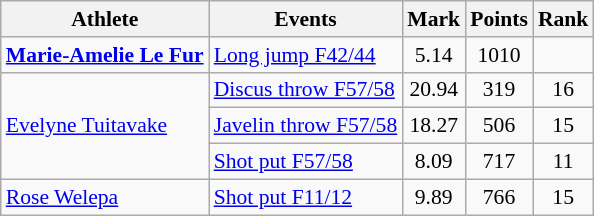<table class=wikitable style="font-size:90%">
<tr>
<th>Athlete</th>
<th>Events</th>
<th>Mark</th>
<th>Points</th>
<th>Rank</th>
</tr>
<tr>
<td align=left><strong><a href='#'>Marie-Amelie Le Fur</a></strong></td>
<td align=left><a href='#'>Long jump F42/44</a></td>
<td align=center>5.14</td>
<td align=center>1010</td>
<td align=center></td>
</tr>
<tr>
<td align=left rowspan=3><a href='#'>Evelyne Tuitavake</a></td>
<td align=left><a href='#'>Discus throw F57/58</a></td>
<td align=center>20.94</td>
<td align=center>319</td>
<td align=center>16</td>
</tr>
<tr>
<td align=left><a href='#'>Javelin throw F57/58</a></td>
<td align=center>18.27</td>
<td align=center>506</td>
<td align=center>15</td>
</tr>
<tr>
<td align=left><a href='#'>Shot put F57/58</a></td>
<td align=center>8.09</td>
<td align=center>717</td>
<td align=center>11</td>
</tr>
<tr>
<td align=left><a href='#'>Rose Welepa</a></td>
<td align=left><a href='#'>Shot put F11/12</a></td>
<td align=center>9.89</td>
<td align=center>766</td>
<td align=center>15</td>
</tr>
</table>
